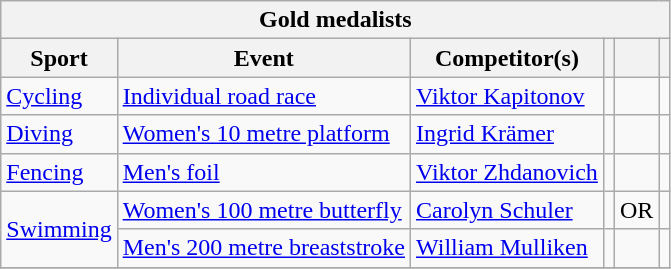<table class="wikitable">
<tr>
<th colspan="6">Gold medalists</th>
</tr>
<tr>
<th>Sport</th>
<th>Event</th>
<th>Competitor(s)</th>
<th></th>
<th></th>
<th></th>
</tr>
<tr>
<td><a href='#'>Cycling</a></td>
<td><a href='#'>Individual road race</a></td>
<td><a href='#'>Viktor Kapitonov</a></td>
<td></td>
<td></td>
<td></td>
</tr>
<tr>
<td><a href='#'>Diving</a></td>
<td><a href='#'>Women's 10 metre platform</a></td>
<td><a href='#'>Ingrid Krämer</a></td>
<td></td>
<td></td>
<td></td>
</tr>
<tr>
<td><a href='#'>Fencing</a></td>
<td><a href='#'>Men's foil</a></td>
<td><a href='#'>Viktor Zhdanovich</a></td>
<td></td>
<td></td>
<td></td>
</tr>
<tr>
<td rowspan="2"><a href='#'>Swimming</a></td>
<td><a href='#'>Women's 100 metre butterfly</a></td>
<td><a href='#'>Carolyn Schuler</a></td>
<td></td>
<td>OR</td>
<td></td>
</tr>
<tr>
<td><a href='#'>Men's 200 metre breaststroke</a></td>
<td><a href='#'>William Mulliken</a></td>
<td></td>
<td></td>
<td></td>
</tr>
<tr>
</tr>
</table>
